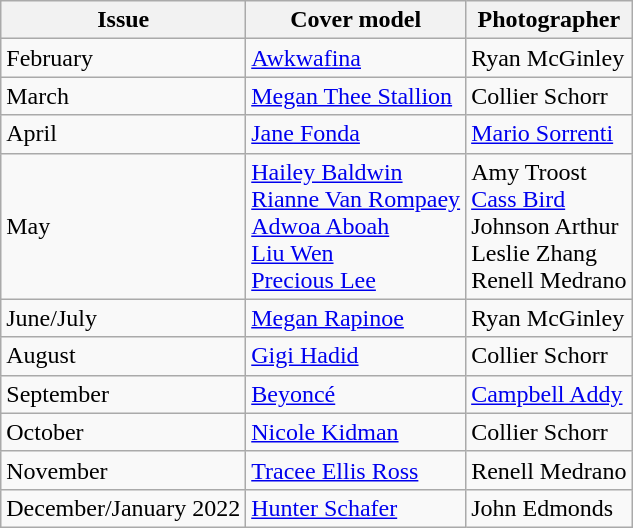<table class="sortable wikitable">
<tr>
<th>Issue</th>
<th>Cover model</th>
<th>Photographer</th>
</tr>
<tr>
<td>February</td>
<td><a href='#'>Awkwafina</a></td>
<td>Ryan McGinley</td>
</tr>
<tr>
<td>March</td>
<td><a href='#'>Megan Thee Stallion</a></td>
<td>Collier Schorr</td>
</tr>
<tr>
<td>April</td>
<td><a href='#'>Jane Fonda</a></td>
<td><a href='#'>Mario Sorrenti</a></td>
</tr>
<tr>
<td>May</td>
<td><a href='#'>Hailey Baldwin</a><br><a href='#'>Rianne Van Rompaey</a><br><a href='#'>Adwoa Aboah</a><br><a href='#'>Liu Wen</a><br><a href='#'>Precious Lee</a></td>
<td>Amy Troost<br><a href='#'>Cass Bird</a><br>Johnson Arthur<br>Leslie Zhang<br>Renell Medrano</td>
</tr>
<tr>
<td>June/July</td>
<td><a href='#'>Megan Rapinoe</a></td>
<td>Ryan McGinley</td>
</tr>
<tr>
<td>August</td>
<td><a href='#'>Gigi Hadid</a></td>
<td>Collier Schorr</td>
</tr>
<tr>
<td>September</td>
<td><a href='#'>Beyoncé</a></td>
<td><a href='#'>Campbell Addy</a></td>
</tr>
<tr>
<td>October</td>
<td><a href='#'>Nicole Kidman</a></td>
<td>Collier Schorr</td>
</tr>
<tr>
<td>November</td>
<td><a href='#'>Tracee Ellis Ross</a></td>
<td>Renell Medrano</td>
</tr>
<tr>
<td>December/January 2022</td>
<td><a href='#'>Hunter Schafer</a></td>
<td>John Edmonds</td>
</tr>
</table>
